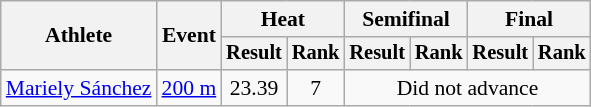<table class="wikitable" style="font-size:90%">
<tr>
<th rowspan="2">Athlete</th>
<th rowspan="2">Event</th>
<th colspan="2">Heat</th>
<th colspan="2">Semifinal</th>
<th colspan="2">Final</th>
</tr>
<tr style="font-size:95%">
<th>Result</th>
<th>Rank</th>
<th>Result</th>
<th>Rank</th>
<th>Result</th>
<th>Rank</th>
</tr>
<tr align=center>
<td align=left><a href='#'>Mariely Sánchez</a></td>
<td align=left><a href='#'>200 m</a></td>
<td>23.39</td>
<td>7</td>
<td colspan=4>Did not advance</td>
</tr>
</table>
